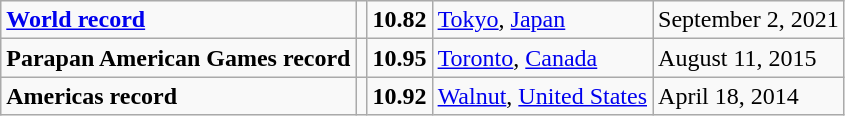<table class="wikitable">
<tr>
<td><strong><a href='#'>World record</a></strong></td>
<td></td>
<td><strong>10.82</strong></td>
<td><a href='#'>Tokyo</a>, <a href='#'>Japan</a></td>
<td>September 2, 2021</td>
</tr>
<tr>
<td><strong>Parapan American Games record</strong></td>
<td></td>
<td><strong>10.95</strong></td>
<td><a href='#'>Toronto</a>, <a href='#'>Canada</a></td>
<td>August 11, 2015</td>
</tr>
<tr>
<td><strong>Americas record</strong></td>
<td></td>
<td><strong>10.92</strong></td>
<td><a href='#'>Walnut</a>, <a href='#'>United States</a></td>
<td>April 18, 2014</td>
</tr>
</table>
